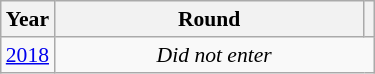<table class="wikitable" style="text-align: center; font-size:90%">
<tr>
<th>Year</th>
<th style="width:200px">Round</th>
<th></th>
</tr>
<tr>
<td><a href='#'>2018</a></td>
<td colspan="2"><em>Did not enter</em></td>
</tr>
</table>
